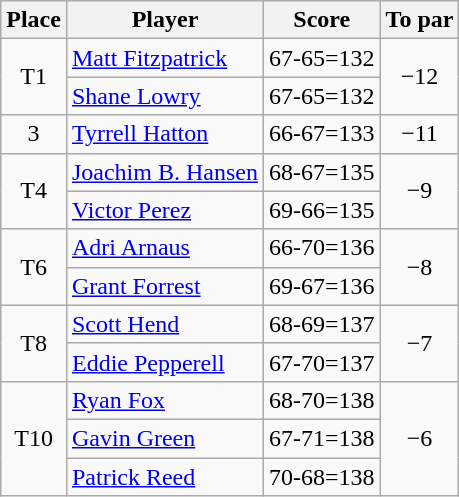<table class="wikitable">
<tr>
<th>Place</th>
<th>Player</th>
<th>Score</th>
<th>To par</th>
</tr>
<tr>
<td align=center rowspan=2>T1</td>
<td> <a href='#'>Matt Fitzpatrick</a></td>
<td>67-65=132</td>
<td align=center rowspan=2>−12</td>
</tr>
<tr>
<td> <a href='#'>Shane Lowry</a></td>
<td>67-65=132</td>
</tr>
<tr>
<td align=center>3</td>
<td> <a href='#'>Tyrrell Hatton</a></td>
<td>66-67=133</td>
<td align=center>−11</td>
</tr>
<tr>
<td align=center rowspan=2>T4</td>
<td> <a href='#'>Joachim B. Hansen</a></td>
<td>68-67=135</td>
<td align=center rowspan=2>−9</td>
</tr>
<tr>
<td> <a href='#'>Victor Perez</a></td>
<td>69-66=135</td>
</tr>
<tr>
<td align=center rowspan=2>T6</td>
<td> <a href='#'>Adri Arnaus</a></td>
<td>66-70=136</td>
<td align=center rowspan=2>−8</td>
</tr>
<tr>
<td> <a href='#'>Grant Forrest</a></td>
<td>69-67=136</td>
</tr>
<tr>
<td align=center rowspan=2>T8</td>
<td> <a href='#'>Scott Hend</a></td>
<td>68-69=137</td>
<td align=center rowspan=2>−7</td>
</tr>
<tr>
<td> <a href='#'>Eddie Pepperell</a></td>
<td>67-70=137</td>
</tr>
<tr>
<td align=center rowspan=3>T10</td>
<td> <a href='#'>Ryan Fox</a></td>
<td>68-70=138</td>
<td align=center rowspan=3>−6</td>
</tr>
<tr>
<td> <a href='#'>Gavin Green</a></td>
<td>67-71=138</td>
</tr>
<tr>
<td> <a href='#'>Patrick Reed</a></td>
<td>70-68=138</td>
</tr>
</table>
